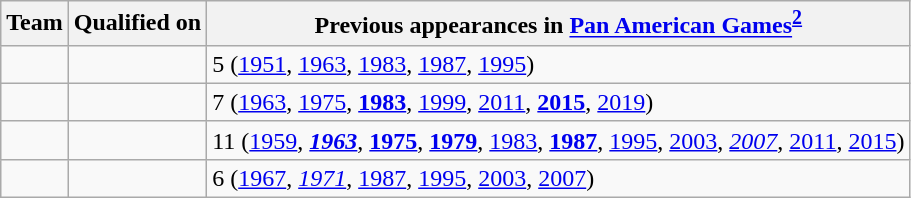<table class="wikitable sortable">
<tr>
<th>Team</th>
<th>Qualified on</th>
<th data-sort-type="number">Previous appearances in <a href='#'>Pan American Games</a><sup><strong><a href='#'>2</a></strong></sup></th>
</tr>
<tr>
<td></td>
<td></td>
<td>5 (<a href='#'>1951</a>, <a href='#'>1963</a>, <a href='#'>1983</a>, <a href='#'>1987</a>, <a href='#'>1995</a>)</td>
</tr>
<tr>
<td></td>
<td></td>
<td>7 (<a href='#'>1963</a>, <a href='#'>1975</a>, <strong><a href='#'>1983</a></strong>, <a href='#'>1999</a>, <a href='#'>2011</a>, <strong><a href='#'>2015</a></strong>, <a href='#'>2019</a>)</td>
</tr>
<tr>
<td></td>
<td></td>
<td>11 (<a href='#'>1959</a>, <strong><em><a href='#'>1963</a></em></strong>, <strong><a href='#'>1975</a></strong>, <strong><a href='#'>1979</a></strong>, <a href='#'>1983</a>, <strong><a href='#'>1987</a></strong>, <a href='#'>1995</a>, <a href='#'>2003</a>, <em><a href='#'>2007</a></em>, <a href='#'>2011</a>, <a href='#'>2015</a>)</td>
</tr>
<tr>
<td></td>
<td></td>
<td>6 (<a href='#'>1967</a>, <em><a href='#'>1971</a></em>, <a href='#'>1987</a>, <a href='#'>1995</a>, <a href='#'>2003</a>, <a href='#'>2007</a>)</td>
</tr>
</table>
